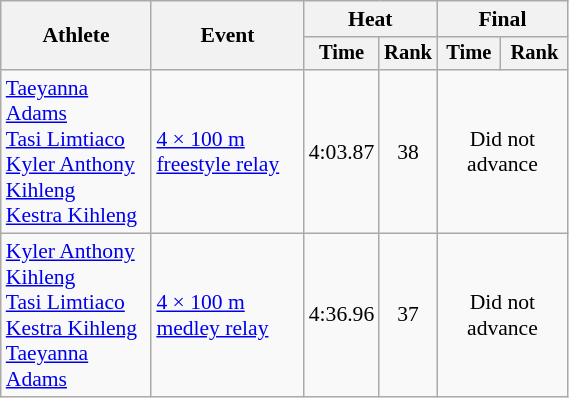<table class="wikitable" style="text-align:center; font-size:90%; width:30%;">
<tr>
<th rowspan="2">Athlete</th>
<th rowspan="2">Event</th>
<th colspan="2">Heat</th>
<th colspan="2">Final</th>
</tr>
<tr style="font-size:95%">
<th>Time</th>
<th>Rank</th>
<th>Time</th>
<th>Rank</th>
</tr>
<tr>
<td align=left><a href='#'>Taeyanna Adams</a>  <br> <a href='#'>Tasi Limtiaco</a> <br> <a href='#'>Kyler Anthony Kihleng</a> <br><a href='#'>Kestra Kihleng</a></td>
<td align=left><a href='#'>4 × 100 m freestyle relay</a></td>
<td>4:03.87</td>
<td>38</td>
<td colspan=2>Did not advance</td>
</tr>
<tr>
<td align=left><a href='#'>Kyler Anthony Kihleng</a><br><a href='#'>Tasi Limtiaco</a><br><a href='#'>Kestra Kihleng</a> <br><a href='#'>Taeyanna Adams</a></td>
<td align=left><a href='#'>4 × 100 m medley relay</a></td>
<td>4:36.96</td>
<td>37</td>
<td colspan="2">Did not advance</td>
</tr>
</table>
